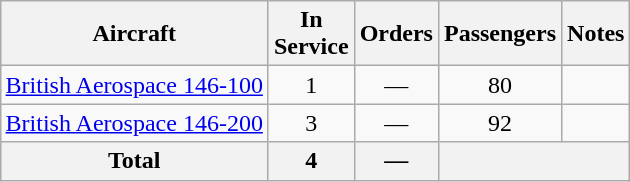<table class="wikitable" style="margin:1em auto; border-collapse:collapse;text-align:center">
<tr>
<th>Aircraft</th>
<th>In <br>Service</th>
<th>Orders</th>
<th>Passengers</th>
<th>Notes</th>
</tr>
<tr>
<td><a href='#'>British Aerospace 146-100</a></td>
<td>1</td>
<td>—</td>
<td>80</td>
<td></td>
</tr>
<tr>
<td><a href='#'>British Aerospace 146-200</a></td>
<td>3</td>
<td>—</td>
<td>92</td>
<td></td>
</tr>
<tr>
<th>Total</th>
<th>4</th>
<th>—</th>
<th colspan="5"></th>
</tr>
</table>
